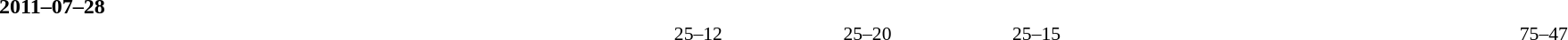<table width=100% cellspacing=1>
<tr>
<th width=15%></th>
<th width=10%></th>
<th width=15%></th>
<th width=10%></th>
<th width=10%></th>
<th width=10%></th>
<th width=10%></th>
<th width=10%></th>
<th width=10%></th>
</tr>
<tr>
<td colspan=3><strong>2011–07–28</strong></td>
</tr>
<tr style=font-size:90%>
<td align=right><strong></strong></td>
<td align=center></td>
<td></td>
<td>25–12</td>
<td>25–20</td>
<td>25–15</td>
<td></td>
<td></td>
<td>75–47</td>
</tr>
</table>
